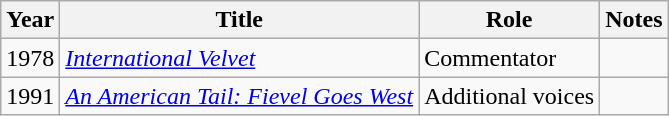<table class="wikitable sortable">
<tr>
<th>Year</th>
<th>Title</th>
<th>Role</th>
<th>Notes</th>
</tr>
<tr>
<td>1978</td>
<td><a href='#'><em>International Velvet</em></a></td>
<td>Commentator</td>
<td></td>
</tr>
<tr>
<td>1991</td>
<td><em><a href='#'>An American Tail: Fievel Goes West</a></em></td>
<td>Additional voices</td>
<td></td>
</tr>
</table>
